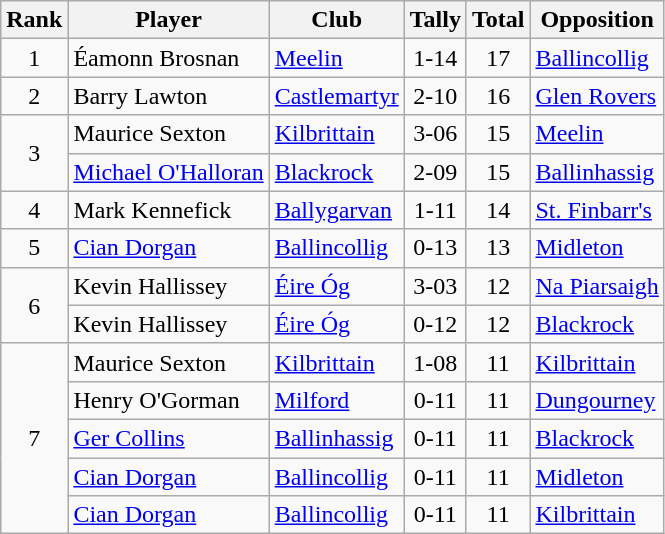<table class="wikitable">
<tr>
<th>Rank</th>
<th>Player</th>
<th>Club</th>
<th>Tally</th>
<th>Total</th>
<th>Opposition</th>
</tr>
<tr>
<td rowspan="1" style="text-align:center;">1</td>
<td>Éamonn Brosnan</td>
<td><a href='#'>Meelin</a></td>
<td align=center>1-14</td>
<td align=center>17</td>
<td><a href='#'>Ballincollig</a></td>
</tr>
<tr>
<td rowspan="1" style="text-align:center;">2</td>
<td>Barry Lawton</td>
<td><a href='#'>Castlemartyr</a></td>
<td align=center>2-10</td>
<td align=center>16</td>
<td><a href='#'>Glen Rovers</a></td>
</tr>
<tr>
<td rowspan="2" style="text-align:center;">3</td>
<td>Maurice Sexton</td>
<td><a href='#'>Kilbrittain</a></td>
<td align=center>3-06</td>
<td align=center>15</td>
<td><a href='#'>Meelin</a></td>
</tr>
<tr>
<td><a href='#'>Michael O'Halloran</a></td>
<td><a href='#'>Blackrock</a></td>
<td align=center>2-09</td>
<td align=center>15</td>
<td><a href='#'>Ballinhassig</a></td>
</tr>
<tr>
<td rowspan="1" style="text-align:center;">4</td>
<td>Mark Kennefick</td>
<td><a href='#'>Ballygarvan</a></td>
<td align=center>1-11</td>
<td align=center>14</td>
<td><a href='#'>St. Finbarr's</a></td>
</tr>
<tr>
<td rowspan="1" style="text-align:center;">5</td>
<td><a href='#'>Cian Dorgan</a></td>
<td><a href='#'>Ballincollig</a></td>
<td align=center>0-13</td>
<td align=center>13</td>
<td><a href='#'>Midleton</a></td>
</tr>
<tr>
<td rowspan="2" style="text-align:center;">6</td>
<td>Kevin Hallissey</td>
<td><a href='#'>Éire Óg</a></td>
<td align=center>3-03</td>
<td align=center>12</td>
<td><a href='#'>Na Piarsaigh</a></td>
</tr>
<tr>
<td>Kevin Hallissey</td>
<td><a href='#'>Éire Óg</a></td>
<td align=center>0-12</td>
<td align=center>12</td>
<td><a href='#'>Blackrock</a></td>
</tr>
<tr>
<td rowspan="5" style="text-align:center;">7</td>
<td>Maurice Sexton</td>
<td><a href='#'>Kilbrittain</a></td>
<td align=center>1-08</td>
<td align=center>11</td>
<td><a href='#'>Kilbrittain</a></td>
</tr>
<tr>
<td>Henry O'Gorman</td>
<td><a href='#'>Milford</a></td>
<td align=center>0-11</td>
<td align=center>11</td>
<td><a href='#'>Dungourney</a></td>
</tr>
<tr>
<td><a href='#'>Ger Collins</a></td>
<td><a href='#'>Ballinhassig</a></td>
<td align=center>0-11</td>
<td align=center>11</td>
<td><a href='#'>Blackrock</a></td>
</tr>
<tr>
<td><a href='#'>Cian Dorgan</a></td>
<td><a href='#'>Ballincollig</a></td>
<td align=center>0-11</td>
<td align=center>11</td>
<td><a href='#'>Midleton</a></td>
</tr>
<tr>
<td><a href='#'>Cian Dorgan</a></td>
<td><a href='#'>Ballincollig</a></td>
<td align=center>0-11</td>
<td align=center>11</td>
<td><a href='#'>Kilbrittain</a></td>
</tr>
</table>
